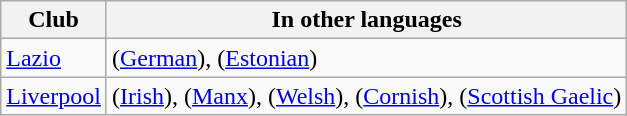<table class="wikitable sortable">
<tr>
<th>Club</th>
<th>In other languages</th>
</tr>
<tr>
<td> <a href='#'>Lazio</a></td>
<td> (<a href='#'>German</a>),  (<a href='#'>Estonian</a>)</td>
</tr>
<tr>
<td> <a href='#'>Liverpool</a></td>
<td> (<a href='#'>Irish</a>),  (<a href='#'>Manx</a>),  (<a href='#'>Welsh</a>),  (<a href='#'>Cornish</a>),  (<a href='#'>Scottish Gaelic</a>)</td>
</tr>
</table>
